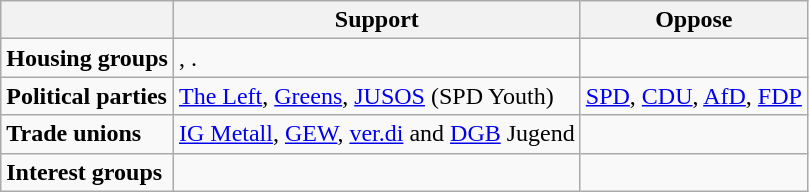<table class="wikitable">
<tr>
<th></th>
<th>Support</th>
<th>Oppose</th>
</tr>
<tr>
<td><strong>Housing groups</strong></td>
<td>, .</td>
<td></td>
</tr>
<tr>
<td><strong>Political parties</strong></td>
<td><a href='#'>The Left</a>, <a href='#'>Greens</a>, <a href='#'>JUSOS</a> (SPD Youth)</td>
<td><a href='#'>SPD</a>, <a href='#'>CDU</a>, <a href='#'>AfD</a>, <a href='#'>FDP</a></td>
</tr>
<tr>
<td><strong>Trade unions</strong></td>
<td><a href='#'>IG Metall</a>, <a href='#'>GEW</a>, <a href='#'>ver.di</a> and <a href='#'>DGB</a> Jugend</td>
<td></td>
</tr>
<tr>
<td><strong>Interest groups</strong></td>
<td></td>
<td></td>
</tr>
</table>
